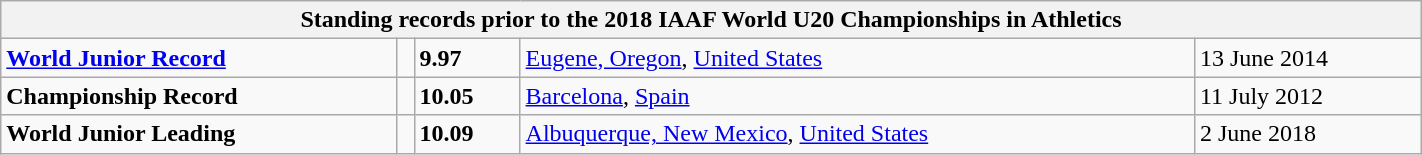<table class="wikitable" width=75%>
<tr>
<th colspan="5">Standing records prior to the 2018 IAAF World U20 Championships in Athletics</th>
</tr>
<tr>
<td><strong><a href='#'>World Junior Record</a></strong></td>
<td></td>
<td><strong>9.97</strong></td>
<td><a href='#'>Eugene, Oregon</a>, <a href='#'>United States</a></td>
<td>13 June 2014</td>
</tr>
<tr>
<td><strong>Championship Record</strong></td>
<td></td>
<td><strong>10.05</strong></td>
<td><a href='#'>Barcelona</a>, <a href='#'>Spain</a></td>
<td>11 July 2012</td>
</tr>
<tr>
<td><strong>World Junior Leading</strong></td>
<td></td>
<td><strong>10.09</strong></td>
<td><a href='#'>Albuquerque, New Mexico</a>, <a href='#'>United States</a></td>
<td>2 June 2018</td>
</tr>
</table>
